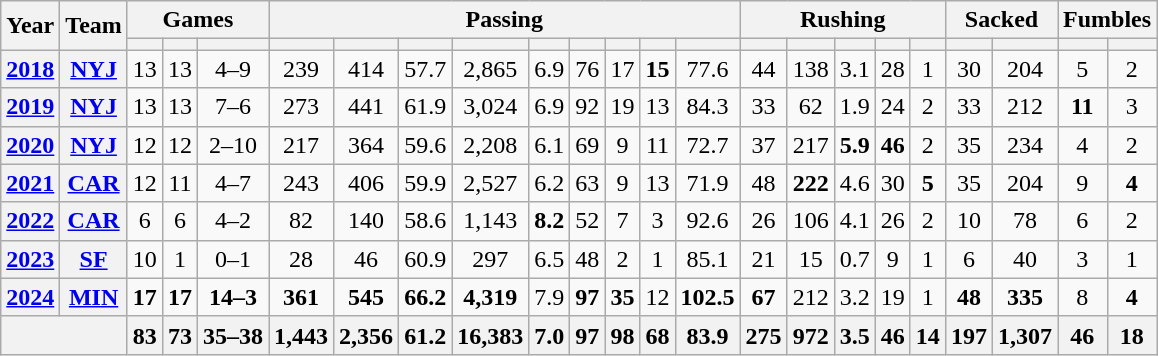<table class="wikitable" style="text-align:center">
<tr>
<th rowspan="2">Year</th>
<th rowspan="2">Team</th>
<th colspan="3">Games</th>
<th colspan="9">Passing</th>
<th colspan="5">Rushing</th>
<th colspan="2">Sacked</th>
<th colspan="2">Fumbles</th>
</tr>
<tr>
<th></th>
<th></th>
<th></th>
<th></th>
<th></th>
<th></th>
<th></th>
<th></th>
<th></th>
<th></th>
<th></th>
<th></th>
<th></th>
<th></th>
<th></th>
<th></th>
<th></th>
<th></th>
<th></th>
<th></th>
<th></th>
</tr>
<tr>
<th><a href='#'>2018</a></th>
<th><a href='#'>NYJ</a></th>
<td>13</td>
<td>13</td>
<td>4–9</td>
<td>239</td>
<td>414</td>
<td>57.7</td>
<td>2,865</td>
<td>6.9</td>
<td>76</td>
<td>17</td>
<td><strong>15</strong></td>
<td>77.6</td>
<td>44</td>
<td>138</td>
<td>3.1</td>
<td>28</td>
<td>1</td>
<td>30</td>
<td>204</td>
<td>5</td>
<td>2</td>
</tr>
<tr>
<th><a href='#'>2019</a></th>
<th><a href='#'>NYJ</a></th>
<td>13</td>
<td>13</td>
<td>7–6</td>
<td>273</td>
<td>441</td>
<td>61.9</td>
<td>3,024</td>
<td>6.9</td>
<td>92</td>
<td>19</td>
<td>13</td>
<td>84.3</td>
<td>33</td>
<td>62</td>
<td>1.9</td>
<td>24</td>
<td>2</td>
<td>33</td>
<td>212</td>
<td><strong>11</strong></td>
<td>3</td>
</tr>
<tr>
<th><a href='#'>2020</a></th>
<th><a href='#'>NYJ</a></th>
<td>12</td>
<td>12</td>
<td>2–10</td>
<td>217</td>
<td>364</td>
<td>59.6</td>
<td>2,208</td>
<td>6.1</td>
<td>69</td>
<td>9</td>
<td>11</td>
<td>72.7</td>
<td>37</td>
<td>217</td>
<td><strong>5.9</strong></td>
<td><strong>46</strong></td>
<td>2</td>
<td>35</td>
<td>234</td>
<td>4</td>
<td>2</td>
</tr>
<tr>
<th><a href='#'>2021</a></th>
<th><a href='#'>CAR</a></th>
<td>12</td>
<td>11</td>
<td>4–7</td>
<td>243</td>
<td>406</td>
<td>59.9</td>
<td>2,527</td>
<td>6.2</td>
<td>63</td>
<td>9</td>
<td>13</td>
<td>71.9</td>
<td>48</td>
<td><strong>222</strong></td>
<td>4.6</td>
<td>30</td>
<td><strong>5</strong></td>
<td>35</td>
<td>204</td>
<td>9</td>
<td><strong>4</strong></td>
</tr>
<tr>
<th><a href='#'>2022</a></th>
<th><a href='#'>CAR</a></th>
<td>6</td>
<td>6</td>
<td>4–2</td>
<td>82</td>
<td>140</td>
<td>58.6</td>
<td>1,143</td>
<td><strong>8.2</strong></td>
<td>52</td>
<td>7</td>
<td>3</td>
<td>92.6</td>
<td>26</td>
<td>106</td>
<td>4.1</td>
<td>26</td>
<td>2</td>
<td>10</td>
<td>78</td>
<td>6</td>
<td>2</td>
</tr>
<tr>
<th><a href='#'>2023</a></th>
<th><a href='#'>SF</a></th>
<td>10</td>
<td>1</td>
<td>0–1</td>
<td>28</td>
<td>46</td>
<td>60.9</td>
<td>297</td>
<td>6.5</td>
<td>48</td>
<td>2</td>
<td>1</td>
<td>85.1</td>
<td>21</td>
<td>15</td>
<td>0.7</td>
<td>9</td>
<td>1</td>
<td>6</td>
<td>40</td>
<td>3</td>
<td>1</td>
</tr>
<tr>
<th><a href='#'>2024</a></th>
<th><a href='#'>MIN</a></th>
<td><strong>17</strong></td>
<td><strong>17</strong></td>
<td><strong>14–3</strong></td>
<td><strong>361</strong></td>
<td><strong>545</strong></td>
<td><strong>66.2</strong></td>
<td><strong>4,319</strong></td>
<td>7.9</td>
<td><strong>97</strong></td>
<td><strong>35</strong></td>
<td>12</td>
<td><strong>102.5</strong></td>
<td><strong>67</strong></td>
<td>212</td>
<td>3.2</td>
<td>19</td>
<td>1</td>
<td><strong>48</strong></td>
<td><strong>335</strong></td>
<td>8</td>
<td><strong>4</strong></td>
</tr>
<tr>
<th colspan="2"></th>
<th>83</th>
<th>73</th>
<th>35–38</th>
<th>1,443</th>
<th>2,356</th>
<th>61.2</th>
<th>16,383</th>
<th>7.0</th>
<th>97</th>
<th>98</th>
<th>68</th>
<th>83.9</th>
<th>275</th>
<th>972</th>
<th>3.5</th>
<th>46</th>
<th>14</th>
<th>197</th>
<th>1,307</th>
<th>46</th>
<th>18</th>
</tr>
</table>
